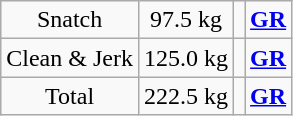<table class = "wikitable" style="text-align:center;">
<tr>
<td>Snatch</td>
<td>97.5 kg</td>
<td align=left></td>
<td><strong><a href='#'>GR</a></strong></td>
</tr>
<tr>
<td>Clean & Jerk</td>
<td>125.0 kg</td>
<td align=left></td>
<td><strong><a href='#'>GR</a></strong></td>
</tr>
<tr>
<td>Total</td>
<td>222.5 kg</td>
<td align=left></td>
<td><strong><a href='#'>GR</a></strong></td>
</tr>
</table>
